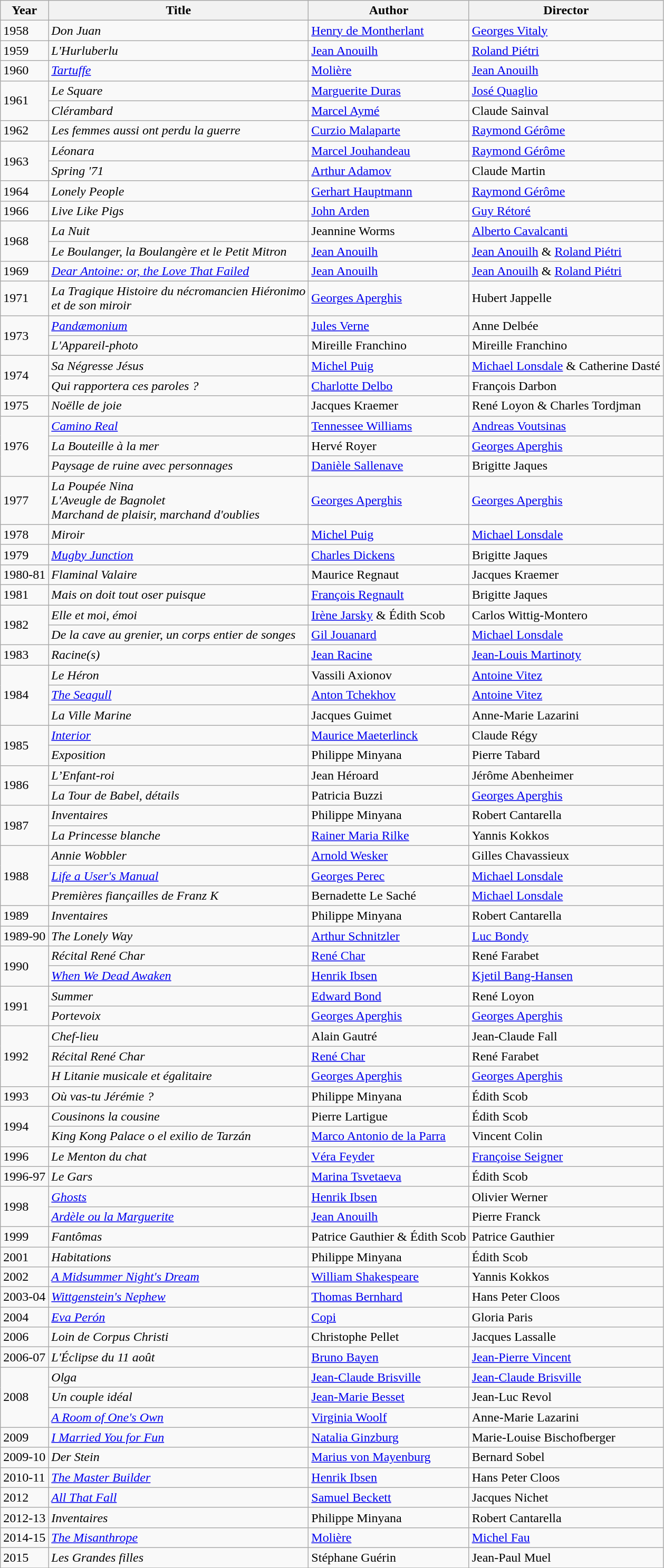<table class="wikitable">
<tr>
<th>Year</th>
<th>Title</th>
<th>Author</th>
<th>Director</th>
</tr>
<tr>
<td>1958</td>
<td><em>Don Juan</em></td>
<td><a href='#'>Henry de Montherlant</a></td>
<td><a href='#'>Georges Vitaly</a></td>
</tr>
<tr>
<td>1959</td>
<td><em>L'Hurluberlu</em></td>
<td><a href='#'>Jean Anouilh</a></td>
<td><a href='#'>Roland Piétri</a></td>
</tr>
<tr>
<td>1960</td>
<td><em><a href='#'>Tartuffe</a></em></td>
<td><a href='#'>Molière</a></td>
<td><a href='#'>Jean Anouilh</a></td>
</tr>
<tr>
<td rowspan=2>1961</td>
<td><em>Le Square</em></td>
<td><a href='#'>Marguerite Duras</a></td>
<td><a href='#'>José Quaglio</a></td>
</tr>
<tr>
<td><em>Clérambard</em></td>
<td><a href='#'>Marcel Aymé</a></td>
<td>Claude Sainval</td>
</tr>
<tr>
<td>1962</td>
<td><em>Les femmes aussi ont perdu la guerre</em></td>
<td><a href='#'>Curzio Malaparte</a></td>
<td><a href='#'>Raymond Gérôme</a></td>
</tr>
<tr>
<td rowspan=2>1963</td>
<td><em>Léonara</em></td>
<td><a href='#'>Marcel Jouhandeau</a></td>
<td><a href='#'>Raymond Gérôme</a></td>
</tr>
<tr>
<td><em>Spring '71</em></td>
<td><a href='#'>Arthur Adamov</a></td>
<td>Claude Martin</td>
</tr>
<tr>
<td>1964</td>
<td><em>Lonely People</em></td>
<td><a href='#'>Gerhart Hauptmann</a></td>
<td><a href='#'>Raymond Gérôme</a></td>
</tr>
<tr>
<td>1966</td>
<td><em>Live Like Pigs</em></td>
<td><a href='#'>John Arden</a></td>
<td><a href='#'>Guy Rétoré</a></td>
</tr>
<tr>
<td rowspan=2>1968</td>
<td><em>La Nuit</em></td>
<td>Jeannine Worms</td>
<td><a href='#'>Alberto Cavalcanti</a></td>
</tr>
<tr>
<td><em>Le Boulanger, la Boulangère et le Petit Mitron</em></td>
<td><a href='#'>Jean Anouilh</a></td>
<td><a href='#'>Jean Anouilh</a> & <a href='#'>Roland Piétri</a></td>
</tr>
<tr>
<td>1969</td>
<td><em><a href='#'>Dear Antoine: or, the Love That Failed</a></em></td>
<td><a href='#'>Jean Anouilh</a></td>
<td><a href='#'>Jean Anouilh</a> & <a href='#'>Roland Piétri</a></td>
</tr>
<tr>
<td>1971</td>
<td><em>La Tragique Histoire du nécromancien Hiéronimo<br> et de son miroir</em></td>
<td><a href='#'>Georges Aperghis</a></td>
<td>Hubert Jappelle</td>
</tr>
<tr>
<td rowspan=2>1973</td>
<td><em><a href='#'>Pandæmonium</a></em></td>
<td><a href='#'>Jules Verne</a></td>
<td>Anne Delbée</td>
</tr>
<tr>
<td><em>L'Appareil-photo</em></td>
<td>Mireille Franchino</td>
<td>Mireille Franchino</td>
</tr>
<tr>
<td rowspan=2>1974</td>
<td><em>Sa Négresse Jésus</em></td>
<td><a href='#'>Michel Puig</a></td>
<td><a href='#'>Michael Lonsdale</a> & Catherine Dasté</td>
</tr>
<tr>
<td><em>Qui rapportera ces paroles ?</em></td>
<td><a href='#'>Charlotte Delbo</a></td>
<td>François Darbon</td>
</tr>
<tr>
<td>1975</td>
<td><em>Noëlle de joie</em></td>
<td>Jacques Kraemer</td>
<td>René Loyon & Charles Tordjman</td>
</tr>
<tr>
<td rowspan=3>1976</td>
<td><em><a href='#'>Camino Real</a></em></td>
<td><a href='#'>Tennessee Williams</a></td>
<td><a href='#'>Andreas Voutsinas</a></td>
</tr>
<tr>
<td><em>La Bouteille à la mer</em></td>
<td>Hervé Royer</td>
<td><a href='#'>Georges Aperghis</a></td>
</tr>
<tr>
<td><em>Paysage de ruine avec personnages</em></td>
<td><a href='#'>Danièle Sallenave</a></td>
<td>Brigitte Jaques</td>
</tr>
<tr>
<td>1977</td>
<td><em>La Poupée Nina<br>L'Aveugle de Bagnolet<br>Marchand de plaisir, marchand d'oublies</em></td>
<td><a href='#'>Georges Aperghis</a></td>
<td><a href='#'>Georges Aperghis</a></td>
</tr>
<tr>
<td>1978</td>
<td><em>Miroir</em></td>
<td><a href='#'>Michel Puig</a></td>
<td><a href='#'>Michael Lonsdale</a></td>
</tr>
<tr>
<td>1979</td>
<td><em><a href='#'>Mugby Junction</a></em></td>
<td><a href='#'>Charles Dickens</a></td>
<td>Brigitte Jaques</td>
</tr>
<tr>
<td>1980-81</td>
<td><em>Flaminal Valaire</em></td>
<td>Maurice Regnaut</td>
<td>Jacques Kraemer</td>
</tr>
<tr>
<td>1981</td>
<td><em>Mais on doit tout oser puisque</em></td>
<td><a href='#'>François Regnault</a></td>
<td>Brigitte Jaques</td>
</tr>
<tr>
<td rowspan=2>1982</td>
<td><em>Elle et moi, émoi</em></td>
<td><a href='#'>Irène Jarsky</a> & Édith Scob</td>
<td>Carlos Wittig-Montero</td>
</tr>
<tr>
<td><em>De la cave au grenier, un corps entier de songes</em></td>
<td><a href='#'>Gil Jouanard</a></td>
<td><a href='#'>Michael Lonsdale</a></td>
</tr>
<tr>
<td>1983</td>
<td><em>Racine(s)</em></td>
<td><a href='#'>Jean Racine</a></td>
<td><a href='#'>Jean-Louis Martinoty</a></td>
</tr>
<tr>
<td rowspan=3>1984</td>
<td><em>Le Héron</em></td>
<td>Vassili Axionov</td>
<td><a href='#'>Antoine Vitez</a></td>
</tr>
<tr>
<td><em><a href='#'>The Seagull</a></em></td>
<td><a href='#'>Anton Tchekhov</a></td>
<td><a href='#'>Antoine Vitez</a></td>
</tr>
<tr>
<td><em>La Ville Marine</em></td>
<td>Jacques Guimet</td>
<td>Anne-Marie Lazarini</td>
</tr>
<tr>
<td rowspan=2>1985</td>
<td><em><a href='#'>Interior</a></em></td>
<td><a href='#'>Maurice Maeterlinck</a></td>
<td>Claude Régy</td>
</tr>
<tr>
<td><em>Exposition</em></td>
<td>Philippe Minyana</td>
<td>Pierre Tabard</td>
</tr>
<tr>
<td rowspan=2>1986</td>
<td><em>L’Enfant-roi</em></td>
<td>Jean Héroard</td>
<td>Jérôme Abenheimer</td>
</tr>
<tr>
<td><em>La Tour de Babel, détails</em></td>
<td>Patricia Buzzi</td>
<td><a href='#'>Georges Aperghis</a></td>
</tr>
<tr>
<td rowspan=2>1987</td>
<td><em>Inventaires</em></td>
<td>Philippe Minyana</td>
<td>Robert Cantarella</td>
</tr>
<tr>
<td><em>La Princesse blanche</em></td>
<td><a href='#'>Rainer Maria Rilke</a></td>
<td>Yannis Kokkos</td>
</tr>
<tr>
<td rowspan=3>1988</td>
<td><em>Annie Wobbler</em></td>
<td><a href='#'>Arnold Wesker</a></td>
<td>Gilles Chavassieux</td>
</tr>
<tr>
<td><em><a href='#'>Life a User's Manual</a></em></td>
<td><a href='#'>Georges Perec</a></td>
<td><a href='#'>Michael Lonsdale</a></td>
</tr>
<tr>
<td><em>Premières fiançailles de Franz K</em></td>
<td>Bernadette Le Saché</td>
<td><a href='#'>Michael Lonsdale</a></td>
</tr>
<tr>
<td>1989</td>
<td><em>Inventaires</em></td>
<td>Philippe Minyana</td>
<td>Robert Cantarella</td>
</tr>
<tr>
<td>1989-90</td>
<td><em>The Lonely Way</em></td>
<td><a href='#'>Arthur Schnitzler</a></td>
<td><a href='#'>Luc Bondy</a></td>
</tr>
<tr>
<td rowspan=2>1990</td>
<td><em>Récital René Char</em></td>
<td><a href='#'>René Char</a></td>
<td>René Farabet</td>
</tr>
<tr>
<td><em><a href='#'>When We Dead Awaken</a></em></td>
<td><a href='#'>Henrik Ibsen</a></td>
<td><a href='#'>Kjetil Bang-Hansen</a></td>
</tr>
<tr>
<td rowspan=2>1991</td>
<td><em>Summer</em></td>
<td><a href='#'>Edward Bond</a></td>
<td>René Loyon</td>
</tr>
<tr>
<td><em>Portevoix</em></td>
<td><a href='#'>Georges Aperghis</a></td>
<td><a href='#'>Georges Aperghis</a></td>
</tr>
<tr>
<td rowspan=3>1992</td>
<td><em>Chef-lieu</em></td>
<td>Alain Gautré</td>
<td>Jean-Claude Fall</td>
</tr>
<tr>
<td><em>Récital René Char</em></td>
<td><a href='#'>René Char</a></td>
<td>René Farabet</td>
</tr>
<tr>
<td><em>H Litanie musicale et égalitaire</em></td>
<td><a href='#'>Georges Aperghis</a></td>
<td><a href='#'>Georges Aperghis</a></td>
</tr>
<tr>
<td>1993</td>
<td><em>Où vas-tu Jérémie ?</em></td>
<td>Philippe Minyana</td>
<td>Édith Scob</td>
</tr>
<tr>
<td rowspan=2>1994</td>
<td><em>Cousinons la cousine</em></td>
<td>Pierre Lartigue</td>
<td>Édith Scob</td>
</tr>
<tr>
<td><em>King Kong Palace o el exilio de Tarzán</em></td>
<td><a href='#'>Marco Antonio de la Parra</a></td>
<td>Vincent Colin</td>
</tr>
<tr>
<td>1996</td>
<td><em>Le Menton du chat</em></td>
<td><a href='#'>Véra Feyder</a></td>
<td><a href='#'>Françoise Seigner</a></td>
</tr>
<tr>
<td>1996-97</td>
<td><em>Le Gars</em></td>
<td><a href='#'>Marina Tsvetaeva</a></td>
<td>Édith Scob</td>
</tr>
<tr>
<td rowspan=2>1998</td>
<td><em><a href='#'>Ghosts</a></em></td>
<td><a href='#'>Henrik Ibsen</a></td>
<td>Olivier Werner</td>
</tr>
<tr>
<td><em><a href='#'>Ardèle ou la Marguerite</a></em></td>
<td><a href='#'>Jean Anouilh</a></td>
<td>Pierre Franck</td>
</tr>
<tr>
<td>1999</td>
<td><em>Fantômas</em></td>
<td>Patrice Gauthier & Édith Scob</td>
<td>Patrice Gauthier</td>
</tr>
<tr>
<td>2001</td>
<td><em>Habitations</em></td>
<td>Philippe Minyana</td>
<td>Édith Scob</td>
</tr>
<tr>
<td>2002</td>
<td><em><a href='#'>A Midsummer Night's Dream</a></em></td>
<td><a href='#'>William Shakespeare</a></td>
<td>Yannis Kokkos</td>
</tr>
<tr>
<td>2003-04</td>
<td><em><a href='#'>Wittgenstein's Nephew</a></em></td>
<td><a href='#'>Thomas Bernhard</a></td>
<td>Hans Peter Cloos</td>
</tr>
<tr>
<td>2004</td>
<td><em><a href='#'>Eva Perón</a></em></td>
<td><a href='#'>Copi</a></td>
<td>Gloria Paris</td>
</tr>
<tr>
<td>2006</td>
<td><em>Loin de Corpus Christi</em></td>
<td>Christophe Pellet</td>
<td>Jacques Lassalle</td>
</tr>
<tr>
<td>2006-07</td>
<td><em>L'Éclipse du 11 août</em></td>
<td><a href='#'>Bruno Bayen</a></td>
<td><a href='#'>Jean-Pierre Vincent</a></td>
</tr>
<tr>
<td rowspan=3>2008</td>
<td><em>Olga</em></td>
<td><a href='#'>Jean-Claude Brisville</a></td>
<td><a href='#'>Jean-Claude Brisville</a></td>
</tr>
<tr>
<td><em>Un couple idéal</em></td>
<td><a href='#'>Jean-Marie Besset</a></td>
<td>Jean-Luc Revol</td>
</tr>
<tr>
<td><em><a href='#'>A Room of One's Own</a></em></td>
<td><a href='#'>Virginia Woolf</a></td>
<td>Anne-Marie Lazarini</td>
</tr>
<tr>
<td>2009</td>
<td><em><a href='#'>I Married You for Fun</a></em></td>
<td><a href='#'>Natalia Ginzburg</a></td>
<td>Marie-Louise Bischofberger</td>
</tr>
<tr>
<td>2009-10</td>
<td><em>Der Stein</em></td>
<td><a href='#'>Marius von Mayenburg</a></td>
<td>Bernard Sobel</td>
</tr>
<tr>
<td>2010-11</td>
<td><em><a href='#'>The Master Builder</a></em></td>
<td><a href='#'>Henrik Ibsen</a></td>
<td>Hans Peter Cloos</td>
</tr>
<tr>
<td>2012</td>
<td><em><a href='#'>All That Fall</a></em></td>
<td><a href='#'>Samuel Beckett</a></td>
<td>Jacques Nichet</td>
</tr>
<tr>
<td>2012-13</td>
<td><em>Inventaires</em></td>
<td>Philippe Minyana</td>
<td>Robert Cantarella</td>
</tr>
<tr>
<td>2014-15</td>
<td><em><a href='#'>The Misanthrope</a></em></td>
<td><a href='#'>Molière</a></td>
<td><a href='#'>Michel Fau</a></td>
</tr>
<tr>
<td>2015</td>
<td><em>Les Grandes filles</em></td>
<td>Stéphane Guérin</td>
<td>Jean-Paul Muel</td>
</tr>
<tr>
</tr>
</table>
